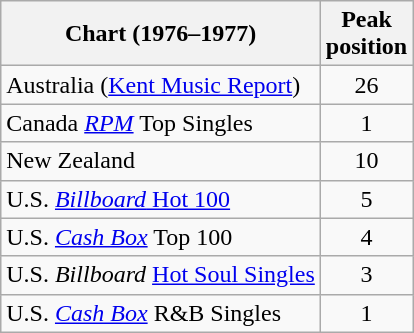<table class="wikitable sortable">
<tr>
<th>Chart (1976–1977)</th>
<th>Peak <br>position</th>
</tr>
<tr>
<td>Australia (<a href='#'>Kent Music Report</a>)</td>
<td style="text-align:center;">26</td>
</tr>
<tr>
<td>Canada <a href='#'><em>RPM</em></a> Top Singles</td>
<td style="text-align:center;">1</td>
</tr>
<tr>
<td>New Zealand</td>
<td style="text-align:center;">10</td>
</tr>
<tr>
<td>U.S. <a href='#'><em>Billboard</em> Hot 100</a></td>
<td style="text-align:center;">5</td>
</tr>
<tr>
<td>U.S. <em><a href='#'>Cash Box</a></em> Top 100</td>
<td style="text-align:center;">4</td>
</tr>
<tr>
<td>U.S. <em>Billboard</em> <a href='#'>Hot Soul Singles</a></td>
<td style="text-align:center;">3</td>
</tr>
<tr>
<td>U.S. <a href='#'><em>Cash Box</em></a> R&B Singles</td>
<td align="center">1</td>
</tr>
</table>
